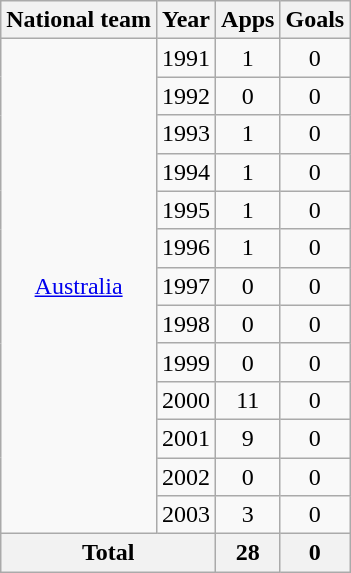<table class="wikitable" style="text-align:center">
<tr>
<th>National team</th>
<th>Year</th>
<th>Apps</th>
<th>Goals</th>
</tr>
<tr>
<td rowspan="13"><a href='#'>Australia</a></td>
<td>1991</td>
<td>1</td>
<td>0</td>
</tr>
<tr>
<td>1992</td>
<td>0</td>
<td>0</td>
</tr>
<tr>
<td>1993</td>
<td>1</td>
<td>0</td>
</tr>
<tr>
<td>1994</td>
<td>1</td>
<td>0</td>
</tr>
<tr>
<td>1995</td>
<td>1</td>
<td>0</td>
</tr>
<tr>
<td>1996</td>
<td>1</td>
<td>0</td>
</tr>
<tr>
<td>1997</td>
<td>0</td>
<td>0</td>
</tr>
<tr>
<td>1998</td>
<td>0</td>
<td>0</td>
</tr>
<tr>
<td>1999</td>
<td>0</td>
<td>0</td>
</tr>
<tr>
<td>2000</td>
<td>11</td>
<td>0</td>
</tr>
<tr>
<td>2001</td>
<td>9</td>
<td>0</td>
</tr>
<tr>
<td>2002</td>
<td>0</td>
<td>0</td>
</tr>
<tr>
<td>2003</td>
<td>3</td>
<td>0</td>
</tr>
<tr>
<th colspan="2">Total</th>
<th>28</th>
<th>0</th>
</tr>
</table>
